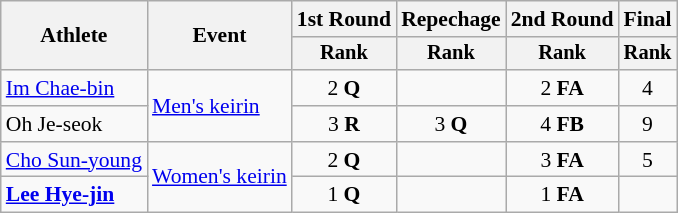<table class=wikitable style=font-size:90%;text-align:center>
<tr>
<th rowspan=2>Athlete</th>
<th rowspan=2>Event</th>
<th>1st Round</th>
<th>Repechage</th>
<th>2nd Round</th>
<th>Final</th>
</tr>
<tr style="font-size:95%">
<th>Rank</th>
<th>Rank</th>
<th>Rank</th>
<th>Rank</th>
</tr>
<tr>
<td align=left><a href='#'>Im Chae-bin</a></td>
<td align=left rowspan=2><a href='#'>Men's keirin</a></td>
<td>2 <strong>Q</strong></td>
<td></td>
<td>2 <strong>FA</strong></td>
<td>4</td>
</tr>
<tr>
<td align=left>Oh Je-seok</td>
<td>3 <strong>R</strong></td>
<td>3 <strong>Q</strong></td>
<td>4 <strong>FB</strong></td>
<td>9</td>
</tr>
<tr>
<td align=left><a href='#'>Cho Sun-young</a></td>
<td align=left rowspan=2><a href='#'>Women's keirin</a></td>
<td>2 <strong>Q</strong></td>
<td></td>
<td>3 <strong>FA</strong></td>
<td>5</td>
</tr>
<tr>
<td align=left><strong><a href='#'>Lee Hye-jin</a></strong></td>
<td>1 <strong>Q</strong></td>
<td></td>
<td>1 <strong>FA</strong></td>
<td></td>
</tr>
</table>
